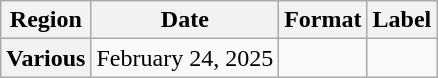<table class="wikitable plainrowheaders">
<tr>
<th scope="col">Region</th>
<th scope="col">Date</th>
<th scope="col">Format</th>
<th scope="col">Label</th>
</tr>
<tr>
<th scope="row">Various </th>
<td>February 24, 2025</td>
<td></td>
<td></td>
</tr>
</table>
